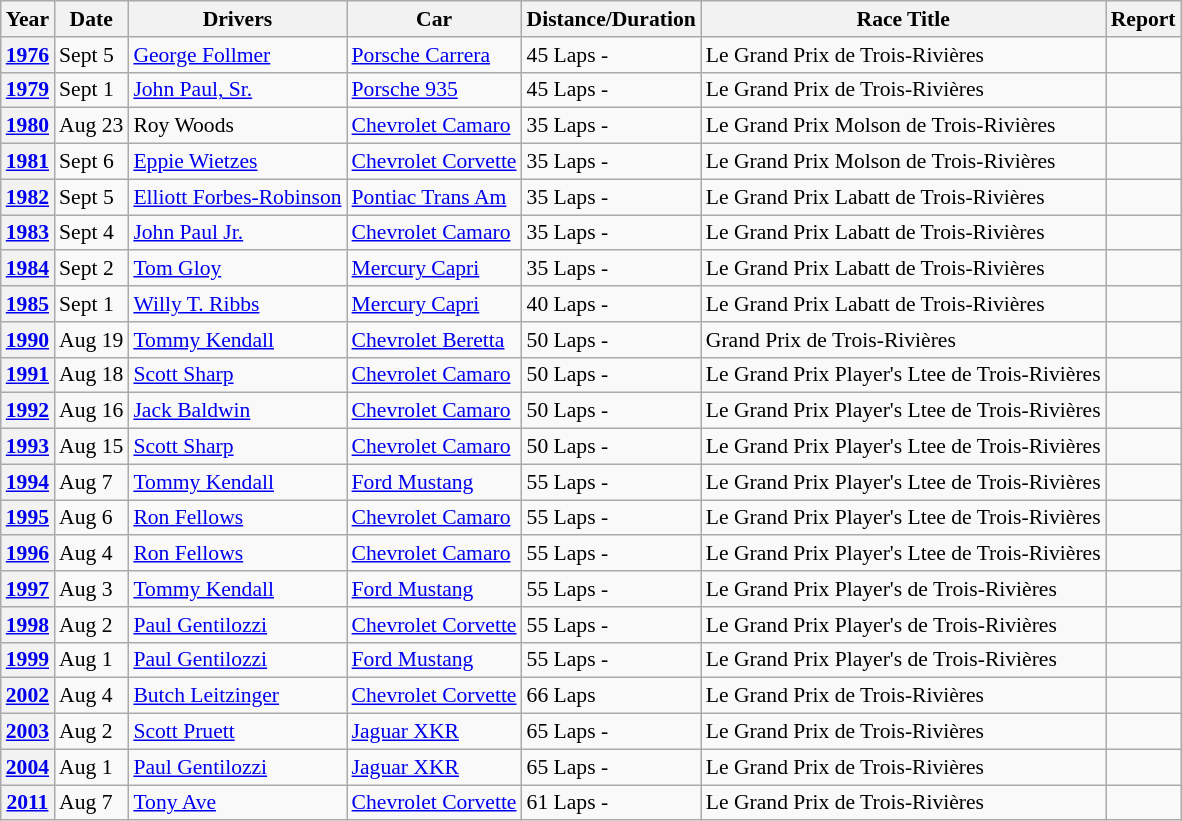<table class="sortable wikitable" style="font-size: 90%;">
<tr>
<th>Year</th>
<th>Date</th>
<th>Drivers</th>
<th>Car</th>
<th>Distance/Duration</th>
<th>Race Title</th>
<th>Report</th>
</tr>
<tr>
<th><a href='#'>1976</a></th>
<td>Sept 5</td>
<td> <a href='#'>George Follmer</a></td>
<td><a href='#'>Porsche Carrera</a></td>
<td>45 Laps - </td>
<td>Le Grand Prix de Trois-Rivières</td>
<td></td>
</tr>
<tr>
<th><a href='#'>1979</a></th>
<td>Sept 1</td>
<td> <a href='#'>John Paul, Sr.</a></td>
<td><a href='#'>Porsche 935</a></td>
<td>45 Laps - </td>
<td>Le Grand Prix de Trois-Rivières</td>
<td></td>
</tr>
<tr>
<th><a href='#'>1980</a></th>
<td>Aug 23</td>
<td> Roy Woods</td>
<td><a href='#'>Chevrolet Camaro</a></td>
<td>35 Laps - </td>
<td>Le Grand Prix Molson de Trois-Rivières</td>
<td></td>
</tr>
<tr>
<th><a href='#'>1981</a></th>
<td>Sept 6</td>
<td> <a href='#'>Eppie Wietzes</a></td>
<td><a href='#'>Chevrolet Corvette</a></td>
<td>35 Laps - </td>
<td>Le Grand Prix Molson de Trois-Rivières</td>
<td></td>
</tr>
<tr>
<th><a href='#'>1982</a></th>
<td>Sept 5</td>
<td> <a href='#'>Elliott Forbes-Robinson</a></td>
<td><a href='#'>Pontiac Trans Am</a></td>
<td>35 Laps - </td>
<td>Le Grand Prix Labatt de Trois-Rivières</td>
<td></td>
</tr>
<tr>
<th><a href='#'>1983</a></th>
<td>Sept 4</td>
<td> <a href='#'>John Paul Jr.</a></td>
<td><a href='#'>Chevrolet Camaro</a></td>
<td>35 Laps - </td>
<td>Le Grand Prix Labatt de Trois-Rivières</td>
<td></td>
</tr>
<tr>
<th><a href='#'>1984</a></th>
<td>Sept 2</td>
<td> <a href='#'>Tom Gloy</a></td>
<td><a href='#'>Mercury Capri</a></td>
<td>35 Laps - </td>
<td>Le Grand Prix Labatt de Trois-Rivières</td>
<td></td>
</tr>
<tr>
<th><a href='#'>1985</a></th>
<td>Sept 1</td>
<td> <a href='#'>Willy T. Ribbs</a></td>
<td><a href='#'>Mercury Capri</a></td>
<td>40 Laps - </td>
<td>Le Grand Prix Labatt de Trois-Rivières</td>
<td></td>
</tr>
<tr>
<th><a href='#'>1990</a></th>
<td>Aug 19</td>
<td> <a href='#'>Tommy Kendall</a></td>
<td><a href='#'>Chevrolet Beretta</a></td>
<td>50 Laps - </td>
<td>Grand Prix de Trois-Rivières</td>
<td></td>
</tr>
<tr>
<th><a href='#'>1991</a></th>
<td>Aug 18</td>
<td> <a href='#'>Scott Sharp</a></td>
<td><a href='#'>Chevrolet Camaro</a></td>
<td>50 Laps - </td>
<td>Le Grand Prix Player's Ltee de Trois-Rivières</td>
<td></td>
</tr>
<tr>
<th><a href='#'>1992</a></th>
<td>Aug 16</td>
<td> <a href='#'>Jack Baldwin</a></td>
<td><a href='#'>Chevrolet Camaro</a></td>
<td>50 Laps - </td>
<td>Le Grand Prix Player's Ltee de Trois-Rivières</td>
<td></td>
</tr>
<tr>
<th><a href='#'>1993</a></th>
<td>Aug 15</td>
<td> <a href='#'>Scott Sharp</a></td>
<td><a href='#'>Chevrolet Camaro</a></td>
<td>50 Laps - </td>
<td>Le Grand Prix Player's Ltee de Trois-Rivières</td>
<td></td>
</tr>
<tr>
<th><a href='#'>1994</a></th>
<td>Aug 7</td>
<td> <a href='#'>Tommy Kendall</a></td>
<td><a href='#'>Ford Mustang</a></td>
<td>55 Laps - </td>
<td>Le Grand Prix Player's Ltee de Trois-Rivières</td>
<td></td>
</tr>
<tr>
<th><a href='#'>1995</a></th>
<td>Aug 6</td>
<td> <a href='#'>Ron Fellows</a></td>
<td><a href='#'>Chevrolet Camaro</a></td>
<td>55 Laps  - </td>
<td>Le Grand Prix Player's Ltee de Trois-Rivières</td>
<td></td>
</tr>
<tr>
<th><a href='#'>1996</a></th>
<td>Aug 4</td>
<td> <a href='#'>Ron Fellows</a></td>
<td><a href='#'>Chevrolet Camaro</a></td>
<td>55 Laps  - </td>
<td>Le Grand Prix Player's Ltee de Trois-Rivières</td>
<td></td>
</tr>
<tr>
<th><a href='#'>1997</a></th>
<td>Aug 3</td>
<td> <a href='#'>Tommy Kendall</a></td>
<td><a href='#'>Ford Mustang</a></td>
<td>55 Laps  - </td>
<td>Le Grand Prix Player's de Trois-Rivières</td>
<td></td>
</tr>
<tr>
<th><a href='#'>1998</a></th>
<td>Aug 2</td>
<td> <a href='#'>Paul Gentilozzi</a></td>
<td><a href='#'>Chevrolet Corvette</a></td>
<td>55 Laps  - </td>
<td>Le Grand Prix Player's de Trois-Rivières</td>
<td></td>
</tr>
<tr>
<th><a href='#'>1999</a></th>
<td>Aug 1</td>
<td> <a href='#'>Paul Gentilozzi</a></td>
<td><a href='#'>Ford Mustang</a></td>
<td>55 Laps  - </td>
<td>Le Grand Prix Player's de Trois-Rivières</td>
<td></td>
</tr>
<tr>
<th><a href='#'>2002</a></th>
<td>Aug 4</td>
<td> <a href='#'>Butch Leitzinger</a></td>
<td><a href='#'>Chevrolet Corvette</a></td>
<td>66 Laps</td>
<td>Le Grand Prix de Trois-Rivières</td>
<td></td>
</tr>
<tr>
<th><a href='#'>2003</a></th>
<td>Aug 2</td>
<td> <a href='#'>Scott Pruett</a></td>
<td><a href='#'>Jaguar XKR</a></td>
<td>65 Laps - </td>
<td>Le Grand Prix de Trois-Rivières</td>
<td></td>
</tr>
<tr>
<th><a href='#'>2004</a></th>
<td>Aug 1</td>
<td> <a href='#'>Paul Gentilozzi</a></td>
<td><a href='#'>Jaguar XKR</a></td>
<td>65 Laps - </td>
<td>Le Grand Prix de Trois-Rivières</td>
<td></td>
</tr>
<tr>
<th><a href='#'>2011</a></th>
<td>Aug 7</td>
<td> <a href='#'>Tony Ave</a></td>
<td><a href='#'>Chevrolet Corvette</a></td>
<td>61 Laps - </td>
<td>Le Grand Prix de Trois-Rivières</td>
<td></td>
</tr>
</table>
